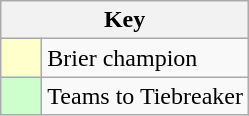<table class="wikitable" style="text-align: center;">
<tr>
<th colspan=2>Key</th>
</tr>
<tr>
<td style="background:#ffffcc; width:20px;"></td>
<td align=left>Brier champion</td>
</tr>
<tr>
<td style="background:#ccffcc; width:20px;"></td>
<td align=left>Teams to Tiebreaker</td>
</tr>
</table>
